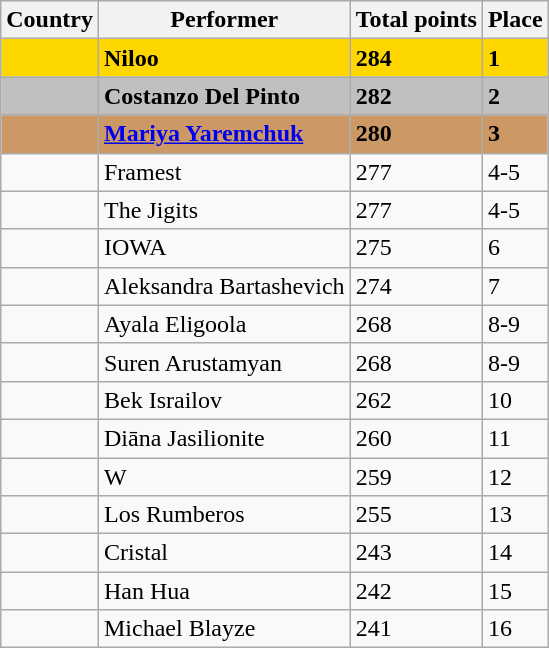<table class="wikitable">
<tr>
<th>Country</th>
<th>Performer</th>
<th>Total points</th>
<th>Place</th>
</tr>
<tr bgcolor = "gold">
<td><strong></strong></td>
<td><strong>Niloo</strong></td>
<td><strong>284</strong></td>
<td><strong>1</strong></td>
</tr>
<tr bgcolor = "silver">
<td><strong></strong></td>
<td><strong>Costanzo Del Pinto</strong></td>
<td><strong>282</strong></td>
<td><strong>2</strong></td>
</tr>
<tr bgcolor = "#cc9966">
<td><strong></strong></td>
<td><strong><a href='#'>Mariya Yaremchuk</a></strong></td>
<td><strong>280</strong></td>
<td><strong>3</strong></td>
</tr>
<tr>
<td></td>
<td>Framest</td>
<td>277</td>
<td>4-5</td>
</tr>
<tr>
<td></td>
<td>The Jigits</td>
<td>277</td>
<td>4-5</td>
</tr>
<tr>
<td></td>
<td>IOWA</td>
<td>275</td>
<td>6</td>
</tr>
<tr>
<td></td>
<td>Aleksandra Bartashevich</td>
<td>274</td>
<td>7</td>
</tr>
<tr>
<td></td>
<td>Ayala Eligoola</td>
<td>268</td>
<td>8-9</td>
</tr>
<tr>
<td></td>
<td>Suren Arustamyan</td>
<td>268</td>
<td>8-9</td>
</tr>
<tr>
<td></td>
<td>Bek Israilov</td>
<td>262</td>
<td>10</td>
</tr>
<tr>
<td></td>
<td>Diāna Jasilionite</td>
<td>260</td>
<td>11</td>
</tr>
<tr>
<td></td>
<td>W</td>
<td>259</td>
<td>12</td>
</tr>
<tr>
<td></td>
<td>Los Rumberos</td>
<td>255</td>
<td>13</td>
</tr>
<tr>
<td></td>
<td>Cristal</td>
<td>243</td>
<td>14</td>
</tr>
<tr>
<td></td>
<td>Han Hua</td>
<td>242</td>
<td>15</td>
</tr>
<tr>
<td></td>
<td>Michael Blayze</td>
<td>241</td>
<td>16</td>
</tr>
</table>
